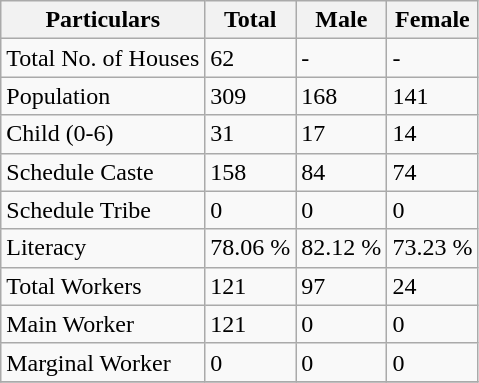<table class="wikitable sortable">
<tr>
<th>Particulars</th>
<th>Total</th>
<th>Male</th>
<th>Female</th>
</tr>
<tr>
<td>Total No. of Houses</td>
<td>62</td>
<td>-</td>
<td>-</td>
</tr>
<tr>
<td>Population</td>
<td>309</td>
<td>168</td>
<td>141</td>
</tr>
<tr>
<td>Child (0-6)</td>
<td>31</td>
<td>17</td>
<td>14</td>
</tr>
<tr>
<td>Schedule Caste</td>
<td>158</td>
<td>84</td>
<td>74</td>
</tr>
<tr>
<td>Schedule Tribe</td>
<td>0</td>
<td>0</td>
<td>0</td>
</tr>
<tr>
<td>Literacy</td>
<td>78.06 %</td>
<td>82.12 %</td>
<td>73.23 %</td>
</tr>
<tr>
<td>Total Workers</td>
<td>121</td>
<td>97</td>
<td>24</td>
</tr>
<tr>
<td>Main Worker</td>
<td>121</td>
<td>0</td>
<td>0</td>
</tr>
<tr>
<td>Marginal Worker</td>
<td>0</td>
<td>0</td>
<td>0</td>
</tr>
<tr>
</tr>
</table>
